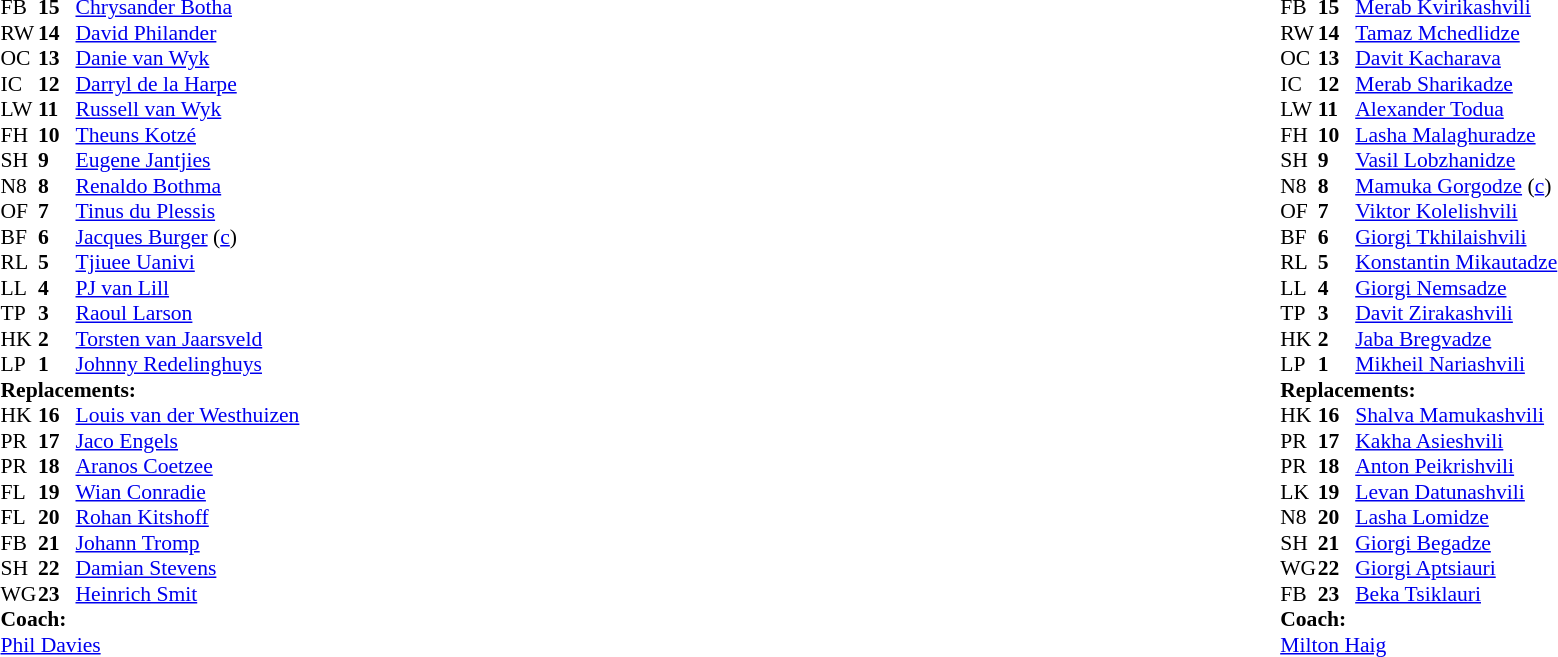<table style="width:100%">
<tr>
<td style="vertical-align:top; width:50%"><br><table style="font-size: 90%" cellspacing="0" cellpadding="0">
<tr>
<th width="25"></th>
<th width="25"></th>
</tr>
<tr>
<td>FB</td>
<td><strong>15</strong></td>
<td><a href='#'>Chrysander Botha</a></td>
</tr>
<tr>
<td>RW</td>
<td><strong>14</strong></td>
<td><a href='#'>David Philander</a></td>
<td></td>
<td></td>
<td></td>
</tr>
<tr>
<td>OC</td>
<td><strong>13</strong></td>
<td><a href='#'>Danie van Wyk</a></td>
<td></td>
<td></td>
</tr>
<tr>
<td>IC</td>
<td><strong>12</strong></td>
<td><a href='#'>Darryl de la Harpe</a></td>
<td></td>
<td></td>
</tr>
<tr>
<td>LW</td>
<td><strong>11</strong></td>
<td><a href='#'>Russell van Wyk</a></td>
</tr>
<tr>
<td>FH</td>
<td><strong>10</strong></td>
<td><a href='#'>Theuns Kotzé</a></td>
</tr>
<tr>
<td>SH</td>
<td><strong>9</strong></td>
<td><a href='#'>Eugene Jantjies</a></td>
<td></td>
<td></td>
</tr>
<tr>
<td>N8</td>
<td><strong>8</strong></td>
<td><a href='#'>Renaldo Bothma</a></td>
<td></td>
</tr>
<tr>
<td>OF</td>
<td><strong>7</strong></td>
<td><a href='#'>Tinus du Plessis</a></td>
<td></td>
<td colspan=2></td>
</tr>
<tr>
<td>BF</td>
<td><strong>6</strong></td>
<td><a href='#'>Jacques Burger</a> (<a href='#'>c</a>)</td>
<td></td>
<td></td>
</tr>
<tr>
<td>RL</td>
<td><strong>5</strong></td>
<td><a href='#'>Tjiuee Uanivi</a></td>
</tr>
<tr>
<td>LL</td>
<td><strong>4</strong></td>
<td><a href='#'>PJ van Lill</a></td>
<td></td>
<td></td>
<td></td>
</tr>
<tr>
<td>TP</td>
<td><strong>3</strong></td>
<td><a href='#'>Raoul Larson</a></td>
<td></td>
<td></td>
<td></td>
<td></td>
</tr>
<tr>
<td>HK</td>
<td><strong>2</strong></td>
<td><a href='#'>Torsten van Jaarsveld</a></td>
<td></td>
<td></td>
</tr>
<tr>
<td>LP</td>
<td><strong>1</strong></td>
<td><a href='#'>Johnny Redelinghuys</a></td>
<td></td>
<td></td>
</tr>
<tr>
<td colspan=3><strong>Replacements:</strong></td>
</tr>
<tr>
<td>HK</td>
<td><strong>16</strong></td>
<td><a href='#'>Louis van der Westhuizen</a></td>
<td></td>
<td></td>
</tr>
<tr>
<td>PR</td>
<td><strong>17</strong></td>
<td><a href='#'>Jaco Engels</a></td>
<td></td>
<td></td>
</tr>
<tr>
<td>PR</td>
<td><strong>18</strong></td>
<td><a href='#'>Aranos Coetzee</a></td>
<td></td>
<td></td>
<td></td>
<td></td>
</tr>
<tr>
<td>FL</td>
<td><strong>19</strong></td>
<td><a href='#'>Wian Conradie</a></td>
<td></td>
<td></td>
</tr>
<tr>
<td>FL</td>
<td><strong>20</strong></td>
<td><a href='#'>Rohan Kitshoff</a></td>
<td></td>
<td></td>
</tr>
<tr>
<td>FB</td>
<td><strong>21</strong></td>
<td><a href='#'>Johann Tromp</a></td>
<td></td>
<td></td>
</tr>
<tr>
<td>SH</td>
<td><strong>22</strong></td>
<td><a href='#'>Damian Stevens</a></td>
<td></td>
<td></td>
</tr>
<tr>
<td>WG</td>
<td><strong>23</strong></td>
<td><a href='#'>Heinrich Smit</a></td>
<td></td>
<td></td>
</tr>
<tr>
<td colspan=3><strong>Coach:</strong></td>
</tr>
<tr>
<td colspan="4"> <a href='#'>Phil Davies</a></td>
</tr>
</table>
</td>
<td style="vertical-align:top"></td>
<td style="vertical-align:top; width:50%"><br><table style="font-size: 90%" cellspacing="0" cellpadding="0" align="center">
<tr>
<th width="25"></th>
<th width="25"></th>
</tr>
<tr>
<td>FB</td>
<td><strong>15</strong></td>
<td><a href='#'>Merab Kvirikashvili</a></td>
<td></td>
<td></td>
</tr>
<tr>
<td>RW</td>
<td><strong>14</strong></td>
<td><a href='#'>Tamaz Mchedlidze</a></td>
<td></td>
<td></td>
</tr>
<tr>
<td>OC</td>
<td><strong>13</strong></td>
<td><a href='#'>Davit Kacharava</a></td>
</tr>
<tr>
<td>IC</td>
<td><strong>12</strong></td>
<td><a href='#'>Merab Sharikadze</a></td>
</tr>
<tr>
<td>LW</td>
<td><strong>11</strong></td>
<td><a href='#'>Alexander Todua</a></td>
</tr>
<tr>
<td>FH</td>
<td><strong>10</strong></td>
<td><a href='#'>Lasha Malaghuradze</a></td>
</tr>
<tr>
<td>SH</td>
<td><strong>9</strong></td>
<td><a href='#'>Vasil Lobzhanidze</a></td>
<td></td>
<td></td>
</tr>
<tr>
<td>N8</td>
<td><strong>8</strong></td>
<td><a href='#'>Mamuka Gorgodze</a> (<a href='#'>c</a>)</td>
</tr>
<tr>
<td>OF</td>
<td><strong>7</strong></td>
<td><a href='#'>Viktor Kolelishvili</a></td>
<td></td>
<td></td>
<td></td>
<td></td>
</tr>
<tr>
<td>BF</td>
<td><strong>6</strong></td>
<td><a href='#'>Giorgi Tkhilaishvili</a></td>
</tr>
<tr>
<td>RL</td>
<td><strong>5</strong></td>
<td><a href='#'>Konstantin Mikautadze</a></td>
<td></td>
<td></td>
</tr>
<tr>
<td>LL</td>
<td><strong>4</strong></td>
<td><a href='#'>Giorgi Nemsadze</a></td>
</tr>
<tr>
<td>TP</td>
<td><strong>3</strong></td>
<td><a href='#'>Davit Zirakashvili</a></td>
</tr>
<tr>
<td>HK</td>
<td><strong>2</strong></td>
<td><a href='#'>Jaba Bregvadze</a></td>
<td></td>
<td></td>
<td></td>
<td></td>
</tr>
<tr>
<td>LP</td>
<td><strong>1</strong></td>
<td><a href='#'>Mikheil Nariashvili</a></td>
<td></td>
<td></td>
</tr>
<tr>
<td colspan=3><strong>Replacements:</strong></td>
</tr>
<tr>
<td>HK</td>
<td><strong>16</strong></td>
<td><a href='#'>Shalva Mamukashvili</a></td>
<td></td>
<td></td>
<td></td>
<td></td>
</tr>
<tr>
<td>PR</td>
<td><strong>17</strong></td>
<td><a href='#'>Kakha Asieshvili</a></td>
<td></td>
<td></td>
</tr>
<tr>
<td>PR</td>
<td><strong>18</strong></td>
<td><a href='#'>Anton Peikrishvili</a></td>
</tr>
<tr>
<td>LK</td>
<td><strong>19</strong></td>
<td><a href='#'>Levan Datunashvili</a></td>
<td></td>
<td></td>
</tr>
<tr>
<td>N8</td>
<td><strong>20</strong></td>
<td><a href='#'>Lasha Lomidze</a></td>
<td></td>
<td></td>
<td></td>
<td></td>
</tr>
<tr>
<td>SH</td>
<td><strong>21</strong></td>
<td><a href='#'>Giorgi Begadze</a></td>
<td></td>
<td></td>
</tr>
<tr>
<td>WG</td>
<td><strong>22</strong></td>
<td><a href='#'>Giorgi Aptsiauri</a></td>
<td></td>
<td></td>
</tr>
<tr>
<td>FB</td>
<td><strong>23</strong></td>
<td><a href='#'>Beka Tsiklauri</a></td>
<td></td>
<td></td>
</tr>
<tr>
<td colspan=3><strong>Coach:</strong></td>
</tr>
<tr>
<td colspan="4"> <a href='#'>Milton Haig</a></td>
</tr>
</table>
</td>
</tr>
</table>
